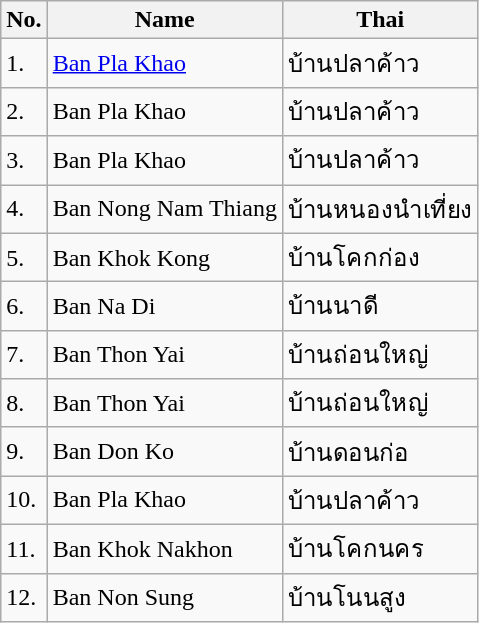<table class="wikitable sortable">
<tr>
<th>No.</th>
<th>Name</th>
<th>Thai</th>
</tr>
<tr>
<td>1.</td>
<td><a href='#'>Ban Pla Khao</a></td>
<td>บ้านปลาค้าว</td>
</tr>
<tr>
<td>2.</td>
<td>Ban Pla Khao</td>
<td>บ้านปลาค้าว</td>
</tr>
<tr>
<td>3.</td>
<td>Ban Pla Khao</td>
<td>บ้านปลาค้าว</td>
</tr>
<tr>
<td>4.</td>
<td>Ban Nong Nam Thiang</td>
<td>บ้านหนองนำเที่ยง</td>
</tr>
<tr>
<td>5.</td>
<td>Ban Khok Kong</td>
<td>บ้านโคกก่อง</td>
</tr>
<tr>
<td>6.</td>
<td>Ban Na Di</td>
<td>บ้านนาดี</td>
</tr>
<tr>
<td>7.</td>
<td>Ban Thon Yai</td>
<td>บ้านถ่อนใหญ่</td>
</tr>
<tr>
<td>8.</td>
<td>Ban Thon Yai</td>
<td>บ้านถ่อนใหญ่</td>
</tr>
<tr>
<td>9.</td>
<td>Ban Don Ko</td>
<td>บ้านดอนก่อ</td>
</tr>
<tr>
<td>10.</td>
<td>Ban Pla Khao</td>
<td>บ้านปลาค้าว</td>
</tr>
<tr>
<td>11.</td>
<td>Ban Khok Nakhon</td>
<td>บ้านโคกนคร</td>
</tr>
<tr>
<td>12.</td>
<td>Ban Non Sung</td>
<td>บ้านโนนสูง</td>
</tr>
</table>
